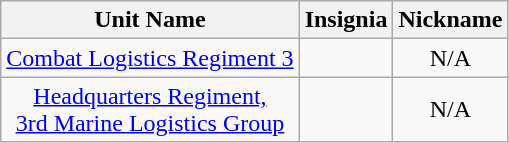<table class="wikitable" style="text-align: center;">
<tr>
<th>Unit Name</th>
<th>Insignia</th>
<th>Nickname</th>
</tr>
<tr>
<td><a href='#'>Combat Logistics Regiment 3</a></td>
<td></td>
<td>N/A</td>
</tr>
<tr>
<td><a href='#'>Headquarters Regiment,<br>3rd Marine Logistics Group</a></td>
<td></td>
<td>N/A</td>
</tr>
</table>
